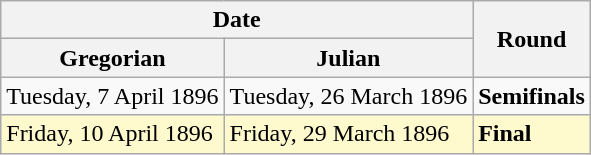<table class="wikitable">
<tr>
<th colspan=2>Date</th>
<th rowspan=2>Round</th>
</tr>
<tr>
<th>Gregorian</th>
<th>Julian</th>
</tr>
<tr>
<td>Tuesday, 7 April 1896</td>
<td>Tuesday, 26 March 1896</td>
<td><strong>Semifinals</strong></td>
</tr>
<tr style=background:lemonchiffon>
<td>Friday, 10 April 1896</td>
<td>Friday, 29 March 1896</td>
<td><strong>Final</strong></td>
</tr>
</table>
